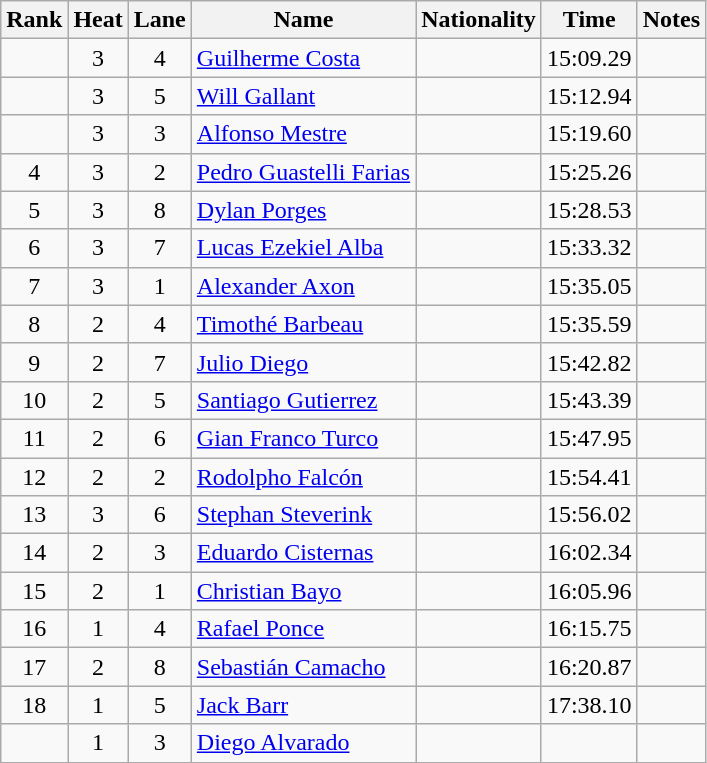<table class="wikitable sortable" style="text-align:center">
<tr>
<th>Rank</th>
<th>Heat</th>
<th>Lane</th>
<th>Name</th>
<th>Nationality</th>
<th>Time</th>
<th>Notes</th>
</tr>
<tr>
<td></td>
<td>3</td>
<td>4</td>
<td align="left"><a href='#'>Guilherme Costa</a></td>
<td align="left"></td>
<td>15:09.29</td>
<td></td>
</tr>
<tr>
<td></td>
<td>3</td>
<td>5</td>
<td align="left"><a href='#'>Will Gallant</a></td>
<td align="left"></td>
<td>15:12.94</td>
<td></td>
</tr>
<tr>
<td></td>
<td>3</td>
<td>3</td>
<td align="left"><a href='#'>Alfonso Mestre</a></td>
<td align="left"></td>
<td>15:19.60</td>
<td></td>
</tr>
<tr>
<td>4</td>
<td>3</td>
<td>2</td>
<td align="left"><a href='#'>Pedro Guastelli Farias</a></td>
<td align="left"></td>
<td>15:25.26</td>
<td></td>
</tr>
<tr>
<td>5</td>
<td>3</td>
<td>8</td>
<td align="left"><a href='#'>Dylan Porges</a></td>
<td align="left"></td>
<td>15:28.53</td>
<td></td>
</tr>
<tr>
<td>6</td>
<td>3</td>
<td>7</td>
<td align="left"><a href='#'>Lucas Ezekiel Alba</a></td>
<td align="left"></td>
<td>15:33.32</td>
<td></td>
</tr>
<tr>
<td>7</td>
<td>3</td>
<td>1</td>
<td align="left"><a href='#'>Alexander Axon</a></td>
<td align="left"></td>
<td>15:35.05</td>
<td></td>
</tr>
<tr>
<td>8</td>
<td>2</td>
<td>4</td>
<td align="left"><a href='#'>Timothé Barbeau</a></td>
<td align="left"></td>
<td>15:35.59</td>
<td></td>
</tr>
<tr>
<td>9</td>
<td>2</td>
<td>7</td>
<td align="left"><a href='#'>Julio Diego</a></td>
<td align="left"></td>
<td>15:42.82</td>
<td></td>
</tr>
<tr>
<td>10</td>
<td>2</td>
<td>5</td>
<td align="left"><a href='#'>Santiago Gutierrez</a></td>
<td align="left"></td>
<td>15:43.39</td>
<td></td>
</tr>
<tr>
<td>11</td>
<td>2</td>
<td>6</td>
<td align="left"><a href='#'>Gian Franco Turco</a></td>
<td align="left"></td>
<td>15:47.95</td>
<td></td>
</tr>
<tr>
<td>12</td>
<td>2</td>
<td>2</td>
<td align="left"><a href='#'>Rodolpho Falcón</a></td>
<td align="left"></td>
<td>15:54.41</td>
<td></td>
</tr>
<tr>
<td>13</td>
<td>3</td>
<td>6</td>
<td align="left"><a href='#'>Stephan Steverink</a></td>
<td align="left"></td>
<td>15:56.02</td>
<td></td>
</tr>
<tr>
<td>14</td>
<td>2</td>
<td>3</td>
<td align="left"><a href='#'>Eduardo Cisternas</a></td>
<td align="left"></td>
<td>16:02.34</td>
<td></td>
</tr>
<tr>
<td>15</td>
<td>2</td>
<td>1</td>
<td align="left"><a href='#'>Christian Bayo</a></td>
<td align="left"></td>
<td>16:05.96</td>
<td></td>
</tr>
<tr>
<td>16</td>
<td>1</td>
<td>4</td>
<td align="left"><a href='#'>Rafael Ponce</a></td>
<td align="left"></td>
<td>16:15.75</td>
<td></td>
</tr>
<tr>
<td>17</td>
<td>2</td>
<td>8</td>
<td align="left"><a href='#'>Sebastián Camacho</a></td>
<td align="left"></td>
<td>16:20.87</td>
<td></td>
</tr>
<tr>
<td>18</td>
<td>1</td>
<td>5</td>
<td align="left"><a href='#'>Jack Barr</a></td>
<td align="left"></td>
<td>17:38.10</td>
<td></td>
</tr>
<tr>
<td></td>
<td>1</td>
<td>3</td>
<td align="left"><a href='#'>Diego Alvarado</a></td>
<td align="left"></td>
<td></td>
<td></td>
</tr>
</table>
